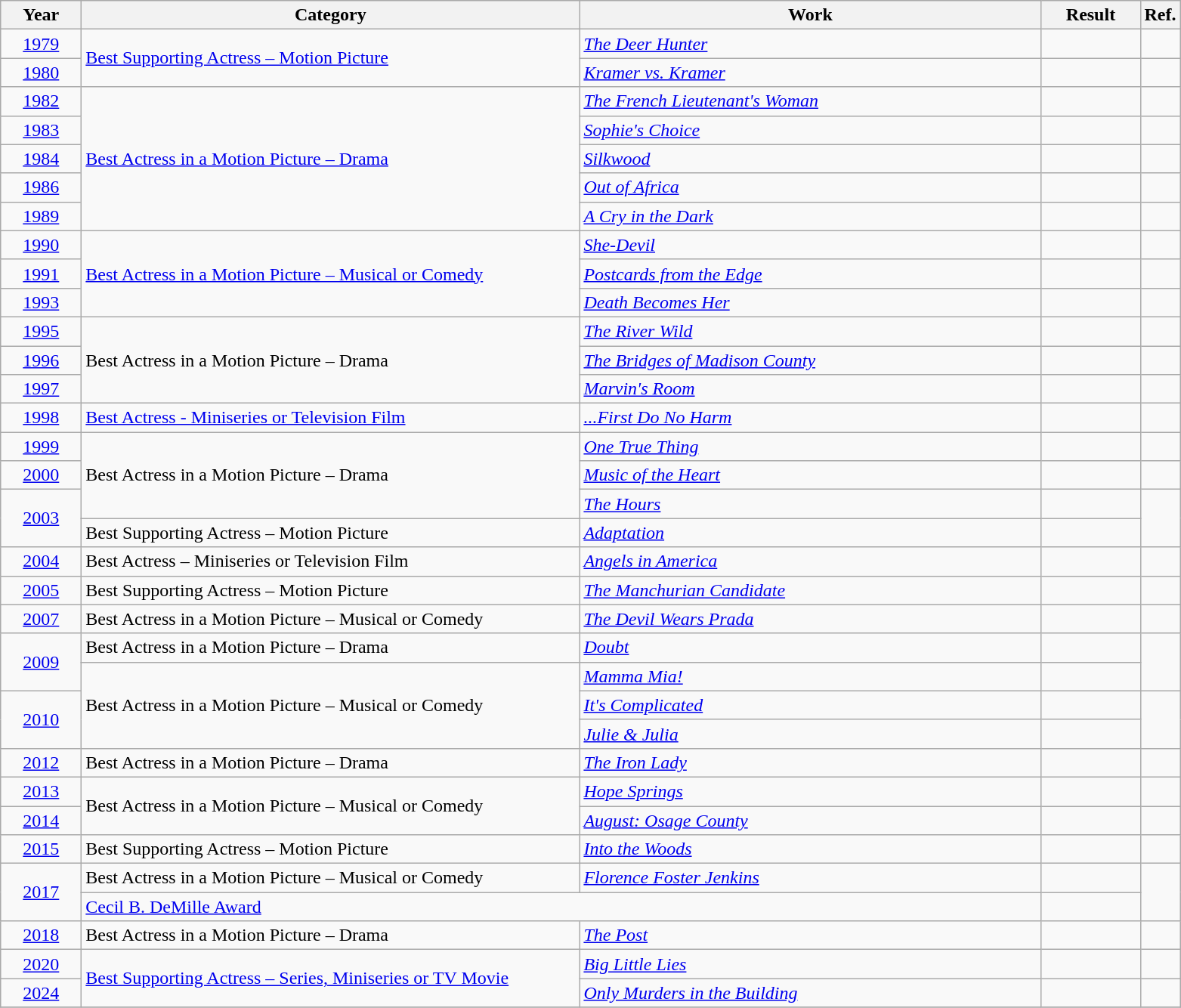<table class="wikitable sortable">
<tr>
<th scope="col" style="width:4em;">Year</th>
<th scope="col" style="width:27em;">Category</th>
<th scope="col" style="width:25em;">Work</th>
<th scope="col" style="width:5em;">Result</th>
<th class=unsortable>Ref.</th>
</tr>
<tr>
<td style="text-align:center;"><a href='#'>1979</a></td>
<td rowspan="2"><a href='#'>Best Supporting Actress – Motion Picture</a></td>
<td><em><a href='#'>The Deer Hunter</a></em></td>
<td></td>
<td style="text-align:center;"></td>
</tr>
<tr>
<td style="text-align:center;"><a href='#'>1980</a></td>
<td><em><a href='#'>Kramer vs. Kramer</a></em></td>
<td></td>
<td style="text-align:center;"></td>
</tr>
<tr>
<td style="text-align:center;"><a href='#'>1982</a></td>
<td rowspan="5"><a href='#'>Best Actress in a Motion Picture – Drama</a></td>
<td><em><a href='#'>The French Lieutenant's Woman</a></em></td>
<td></td>
<td style="text-align:center;"></td>
</tr>
<tr>
<td style="text-align:center;"><a href='#'>1983</a></td>
<td><em><a href='#'>Sophie's Choice</a></em></td>
<td></td>
<td style="text-align:center;"></td>
</tr>
<tr>
<td style="text-align:center;"><a href='#'>1984</a></td>
<td><em><a href='#'>Silkwood</a></em></td>
<td></td>
<td style="text-align:center;"></td>
</tr>
<tr>
<td style="text-align:center;"><a href='#'>1986</a></td>
<td><em><a href='#'>Out of Africa</a></em></td>
<td></td>
<td style="text-align:center;"></td>
</tr>
<tr>
<td style="text-align:center;"><a href='#'>1989</a></td>
<td><em><a href='#'>A Cry in the Dark</a></em></td>
<td></td>
<td style="text-align:center;"></td>
</tr>
<tr>
<td style="text-align:center;"><a href='#'>1990</a></td>
<td rowspan="3"><a href='#'>Best Actress in a Motion Picture – Musical or Comedy</a></td>
<td><em><a href='#'>She-Devil</a></em></td>
<td></td>
<td style="text-align:center;"></td>
</tr>
<tr>
<td style="text-align:center;"><a href='#'>1991</a></td>
<td><em><a href='#'>Postcards from the Edge</a></em></td>
<td></td>
<td style="text-align:center;"></td>
</tr>
<tr>
<td style="text-align:center;"><a href='#'>1993</a></td>
<td><em><a href='#'>Death Becomes Her</a></em></td>
<td></td>
<td style="text-align:center;"></td>
</tr>
<tr>
<td style="text-align:center;"><a href='#'>1995</a></td>
<td rowspan="3">Best Actress in a Motion Picture – Drama</td>
<td><em><a href='#'>The River Wild</a></em></td>
<td></td>
<td style="text-align:center;"></td>
</tr>
<tr>
<td style="text-align:center;"><a href='#'>1996</a></td>
<td><em><a href='#'>The Bridges of Madison County</a></em></td>
<td></td>
<td style="text-align:center;"></td>
</tr>
<tr>
<td style="text-align:center;"><a href='#'>1997</a></td>
<td><em><a href='#'>Marvin's Room</a></em></td>
<td></td>
<td style="text-align:center;"></td>
</tr>
<tr>
<td style="text-align:center;"><a href='#'>1998</a></td>
<td><a href='#'>Best Actress - Miniseries or Television Film</a></td>
<td><em><a href='#'>...First Do No Harm</a></em></td>
<td></td>
<td style="text-align:center;"></td>
</tr>
<tr>
<td style="text-align:center;"><a href='#'>1999</a></td>
<td rowspan="3">Best Actress in a Motion Picture – Drama</td>
<td><em><a href='#'>One True Thing</a></em></td>
<td></td>
<td style="text-align:center;"></td>
</tr>
<tr>
<td style="text-align:center;"><a href='#'>2000</a></td>
<td><em><a href='#'>Music of the Heart</a></em></td>
<td></td>
<td style="text-align:center;"></td>
</tr>
<tr>
<td style="text-align:center;", rowspan="2"><a href='#'>2003</a></td>
<td><em><a href='#'>The Hours</a></em></td>
<td></td>
<td rowspan="2" style="text-align:center;"></td>
</tr>
<tr>
<td>Best Supporting Actress – Motion Picture</td>
<td><em><a href='#'>Adaptation</a></em></td>
<td></td>
</tr>
<tr>
<td style="text-align:center;"><a href='#'>2004</a></td>
<td>Best Actress – Miniseries or Television Film</td>
<td><em><a href='#'>Angels in America</a></em></td>
<td></td>
<td style="text-align:center;"></td>
</tr>
<tr>
<td style="text-align:center;"><a href='#'>2005</a></td>
<td>Best Supporting Actress – Motion Picture</td>
<td><em><a href='#'>The Manchurian Candidate</a></em></td>
<td></td>
<td style="text-align:center;"></td>
</tr>
<tr>
<td style="text-align:center;"><a href='#'>2007</a></td>
<td>Best Actress in a Motion Picture – Musical or Comedy</td>
<td><em><a href='#'>The Devil Wears Prada</a></em></td>
<td></td>
<td style="text-align:center;"></td>
</tr>
<tr>
<td style="text-align:center;", rowspan="2"><a href='#'>2009</a></td>
<td>Best Actress in a Motion Picture – Drama</td>
<td><em><a href='#'>Doubt</a></em></td>
<td></td>
<td rowspan="2" style="text-align:center;"></td>
</tr>
<tr>
<td rowspan="3">Best Actress in a Motion Picture – Musical or Comedy</td>
<td><em><a href='#'>Mamma Mia!</a></em></td>
<td></td>
</tr>
<tr>
<td style="text-align:center;", rowspan="2"><a href='#'>2010</a></td>
<td><em><a href='#'>It's Complicated</a></em></td>
<td></td>
<td rowspan="2" style="text-align:center;"></td>
</tr>
<tr>
<td><em><a href='#'>Julie & Julia</a></em></td>
<td></td>
</tr>
<tr>
<td style="text-align:center;"><a href='#'>2012</a></td>
<td>Best Actress in a Motion Picture – Drama</td>
<td><em><a href='#'>The Iron Lady</a></em></td>
<td></td>
<td style="text-align:center;"></td>
</tr>
<tr>
<td style="text-align:center;"><a href='#'>2013</a></td>
<td rowspan="2">Best Actress in a Motion Picture – Musical or Comedy</td>
<td><em><a href='#'>Hope Springs</a></em></td>
<td></td>
<td style="text-align:center;"></td>
</tr>
<tr>
<td style="text-align:center;"><a href='#'>2014</a></td>
<td><em><a href='#'>August: Osage County</a></em></td>
<td></td>
<td style="text-align:center;"></td>
</tr>
<tr>
<td style="text-align:center;"><a href='#'>2015</a></td>
<td>Best Supporting Actress – Motion Picture</td>
<td><em><a href='#'>Into the Woods</a></em></td>
<td></td>
<td style="text-align:center;"></td>
</tr>
<tr>
<td style="text-align:center;", rowspan="2"><a href='#'>2017</a></td>
<td>Best Actress in a Motion Picture – Musical or Comedy</td>
<td><em><a href='#'>Florence Foster Jenkins</a></em></td>
<td></td>
<td rowspan="2" style="text-align:center;"></td>
</tr>
<tr>
<td colspan=2><a href='#'>Cecil B. DeMille Award</a> </td>
<td></td>
</tr>
<tr>
<td style="text-align:center;"><a href='#'>2018</a></td>
<td>Best Actress in a Motion Picture – Drama</td>
<td><em><a href='#'>The Post</a></em></td>
<td></td>
<td style="text-align:center;"></td>
</tr>
<tr>
<td style="text-align:center;"><a href='#'>2020</a></td>
<td rowspan=2><a href='#'>Best Supporting Actress – Series, Miniseries or TV Movie</a></td>
<td><em><a href='#'>Big Little Lies</a></em></td>
<td></td>
<td style="text-align:center;"></td>
</tr>
<tr>
<td style="text-align:center;"><a href='#'>2024</a></td>
<td><em><a href='#'>Only Murders in the Building</a></em></td>
<td></td>
<td style="text-align:center;"></td>
</tr>
<tr>
</tr>
</table>
